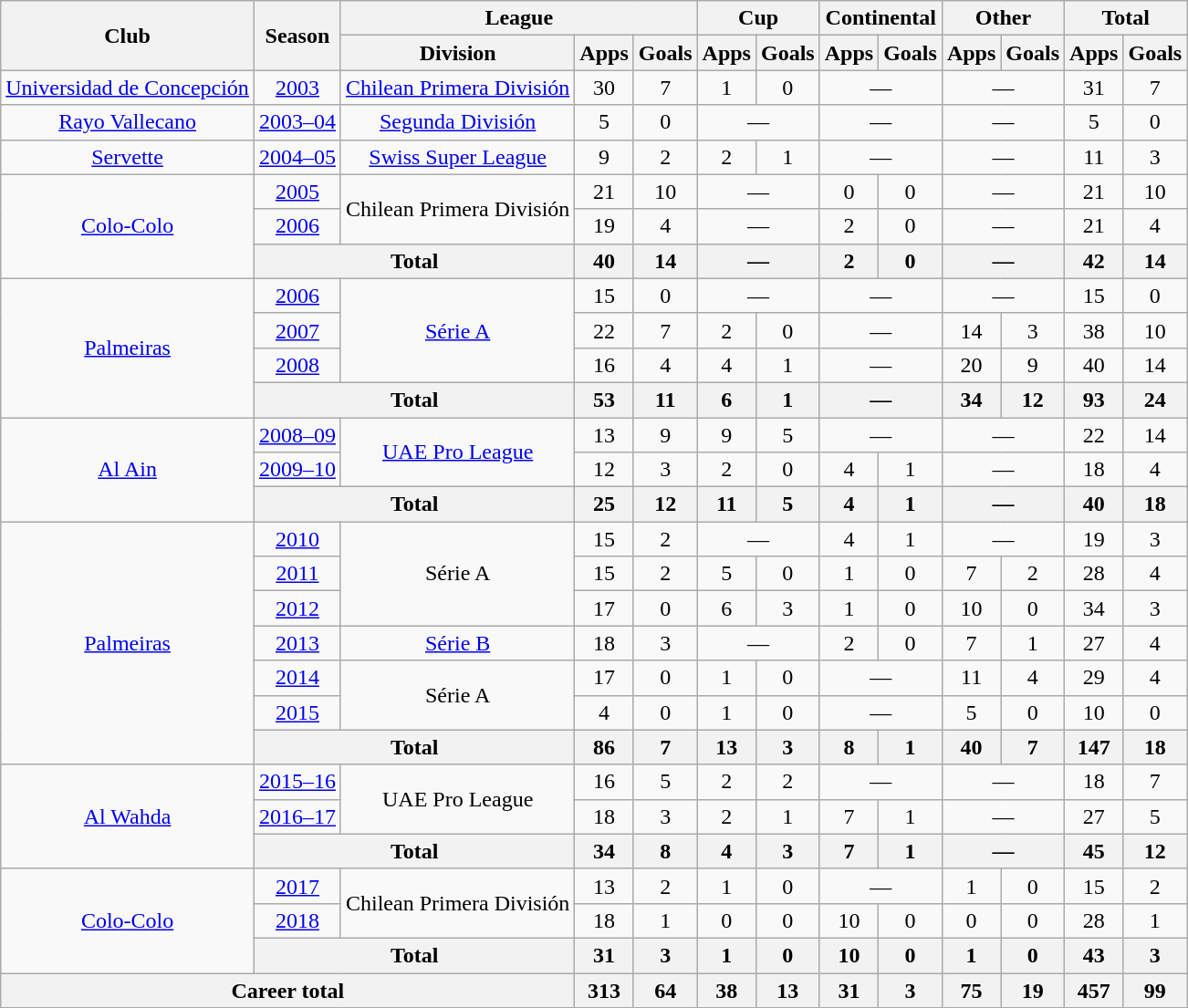<table class="wikitable" style="text-align: center;">
<tr>
<th rowspan="2">Club</th>
<th rowspan="2">Season</th>
<th colspan="3">League</th>
<th colspan="2">Cup</th>
<th colspan="2">Continental</th>
<th colspan="2">Other</th>
<th colspan="2">Total</th>
</tr>
<tr>
<th>Division</th>
<th>Apps</th>
<th>Goals</th>
<th>Apps</th>
<th>Goals</th>
<th>Apps</th>
<th>Goals</th>
<th>Apps</th>
<th>Goals</th>
<th>Apps</th>
<th>Goals</th>
</tr>
<tr>
<td valign="center"><a href='#'>Universidad de Concepción</a></td>
<td><a href='#'>2003</a></td>
<td><a href='#'>Chilean Primera División</a></td>
<td>30</td>
<td>7</td>
<td>1</td>
<td>0</td>
<td colspan="2">—</td>
<td colspan="2">—</td>
<td>31</td>
<td>7</td>
</tr>
<tr>
<td valign="center"><a href='#'>Rayo Vallecano</a></td>
<td><a href='#'>2003–04</a></td>
<td><a href='#'>Segunda División</a></td>
<td>5</td>
<td>0</td>
<td colspan="2">—</td>
<td colspan="2">—</td>
<td colspan="2">—</td>
<td>5</td>
<td>0</td>
</tr>
<tr>
<td valign="center"><a href='#'>Servette</a></td>
<td><a href='#'>2004–05</a></td>
<td><a href='#'>Swiss Super League</a></td>
<td>9</td>
<td>2</td>
<td>2</td>
<td>1</td>
<td colspan="2">—</td>
<td colspan="2">—</td>
<td>11</td>
<td>3</td>
</tr>
<tr>
<td rowspan="3" valign="center"><a href='#'>Colo-Colo</a></td>
<td><a href='#'>2005</a></td>
<td rowspan="2">Chilean Primera División</td>
<td>21</td>
<td>10</td>
<td colspan="2">—</td>
<td>0</td>
<td>0</td>
<td colspan="2">—</td>
<td>21</td>
<td>10</td>
</tr>
<tr>
<td><a href='#'>2006</a></td>
<td>19</td>
<td>4</td>
<td colspan="2">—</td>
<td>2</td>
<td>0</td>
<td colspan="2">—</td>
<td>21</td>
<td>4</td>
</tr>
<tr>
<th colspan="2">Total</th>
<th>40</th>
<th>14</th>
<th colspan="2">—</th>
<th>2</th>
<th>0</th>
<th colspan="2">—</th>
<th>42</th>
<th>14</th>
</tr>
<tr>
<td rowspan="4" valign="center"><a href='#'>Palmeiras</a></td>
<td><a href='#'>2006</a></td>
<td rowspan="3"><a href='#'>Série A</a></td>
<td>15</td>
<td>0</td>
<td colspan="2">—</td>
<td colspan="2">—</td>
<td colspan="2">—</td>
<td>15</td>
<td>0</td>
</tr>
<tr>
<td><a href='#'>2007</a></td>
<td>22</td>
<td>7</td>
<td>2</td>
<td>0</td>
<td colspan="2">—</td>
<td>14</td>
<td>3</td>
<td>38</td>
<td>10</td>
</tr>
<tr>
<td><a href='#'>2008</a></td>
<td>16</td>
<td>4</td>
<td>4</td>
<td>1</td>
<td colspan="2">—</td>
<td>20</td>
<td>9</td>
<td>40</td>
<td>14</td>
</tr>
<tr>
<th colspan="2">Total</th>
<th>53</th>
<th>11</th>
<th>6</th>
<th>1</th>
<th colspan="2">—</th>
<th>34</th>
<th>12</th>
<th>93</th>
<th>24</th>
</tr>
<tr>
<td rowspan="3" valign="center"><a href='#'>Al Ain</a></td>
<td><a href='#'>2008–09</a></td>
<td rowspan="2"><a href='#'>UAE Pro League</a></td>
<td>13</td>
<td>9</td>
<td>9</td>
<td>5</td>
<td colspan="2">—</td>
<td colspan="2">—</td>
<td>22</td>
<td>14</td>
</tr>
<tr>
<td><a href='#'>2009–10</a></td>
<td>12</td>
<td>3</td>
<td>2</td>
<td>0</td>
<td>4</td>
<td>1</td>
<td colspan="2">—</td>
<td>18</td>
<td>4</td>
</tr>
<tr>
<th colspan="2">Total</th>
<th>25</th>
<th>12</th>
<th>11</th>
<th>5</th>
<th>4</th>
<th>1</th>
<th colspan="2">—</th>
<th>40</th>
<th>18</th>
</tr>
<tr>
<td rowspan="7" valign="center"><a href='#'>Palmeiras</a></td>
<td><a href='#'>2010</a></td>
<td rowspan="3">Série A</td>
<td>15</td>
<td>2</td>
<td colspan="2">—</td>
<td>4</td>
<td>1</td>
<td colspan="2">—</td>
<td>19</td>
<td>3</td>
</tr>
<tr>
<td><a href='#'>2011</a></td>
<td>15</td>
<td>2</td>
<td>5</td>
<td>0</td>
<td>1</td>
<td>0</td>
<td>7</td>
<td>2</td>
<td>28</td>
<td>4</td>
</tr>
<tr>
<td><a href='#'>2012</a></td>
<td>17</td>
<td>0</td>
<td>6</td>
<td>3</td>
<td>1</td>
<td>0</td>
<td>10</td>
<td>0</td>
<td>34</td>
<td>3</td>
</tr>
<tr>
<td><a href='#'>2013</a></td>
<td><a href='#'>Série B</a></td>
<td>18</td>
<td>3</td>
<td colspan="2">—</td>
<td>2</td>
<td>0</td>
<td>7</td>
<td>1</td>
<td>27</td>
<td>4</td>
</tr>
<tr>
<td><a href='#'>2014</a></td>
<td rowspan="2">Série A</td>
<td>17</td>
<td>0</td>
<td>1</td>
<td>0</td>
<td colspan="2">—</td>
<td>11</td>
<td>4</td>
<td>29</td>
<td>4</td>
</tr>
<tr>
<td><a href='#'>2015</a></td>
<td>4</td>
<td>0</td>
<td>1</td>
<td>0</td>
<td colspan="2">—</td>
<td>5</td>
<td>0</td>
<td>10</td>
<td>0</td>
</tr>
<tr>
<th colspan="2">Total</th>
<th>86</th>
<th>7</th>
<th>13</th>
<th>3</th>
<th>8</th>
<th>1</th>
<th>40</th>
<th>7</th>
<th>147</th>
<th>18</th>
</tr>
<tr>
<td rowspan="3" valign="center"><a href='#'>Al Wahda</a></td>
<td><a href='#'>2015–16</a></td>
<td rowspan="2">UAE Pro League</td>
<td>16</td>
<td>5</td>
<td>2</td>
<td>2</td>
<td colspan="2">—</td>
<td colspan="2">—</td>
<td>18</td>
<td>7</td>
</tr>
<tr>
<td><a href='#'>2016–17</a></td>
<td>18</td>
<td>3</td>
<td>2</td>
<td>1</td>
<td>7</td>
<td>1</td>
<td colspan="2">—</td>
<td>27</td>
<td>5</td>
</tr>
<tr>
<th colspan="2">Total</th>
<th>34</th>
<th>8</th>
<th>4</th>
<th>3</th>
<th>7</th>
<th>1</th>
<th colspan="2">—</th>
<th>45</th>
<th>12</th>
</tr>
<tr>
<td rowspan="3" valign="center"><a href='#'>Colo-Colo</a></td>
<td><a href='#'>2017</a></td>
<td rowspan="2">Chilean Primera División</td>
<td>13</td>
<td>2</td>
<td>1</td>
<td>0</td>
<td colspan="2">—</td>
<td>1</td>
<td>0</td>
<td>15</td>
<td>2</td>
</tr>
<tr>
<td><a href='#'>2018</a></td>
<td>18</td>
<td>1</td>
<td>0</td>
<td>0</td>
<td>10</td>
<td>0</td>
<td>0</td>
<td>0</td>
<td>28</td>
<td>1</td>
</tr>
<tr>
<th colspan="2">Total</th>
<th>31</th>
<th>3</th>
<th>1</th>
<th>0</th>
<th>10</th>
<th>0</th>
<th>1</th>
<th>0</th>
<th>43</th>
<th>3</th>
</tr>
<tr>
<th colspan="3">Career total</th>
<th>313</th>
<th>64</th>
<th>38</th>
<th>13</th>
<th>31</th>
<th>3</th>
<th>75</th>
<th>19</th>
<th>457</th>
<th>99</th>
</tr>
</table>
